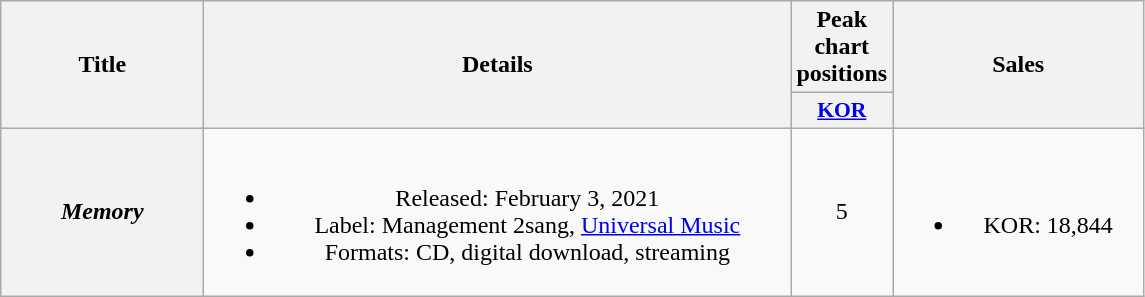<table class="wikitable plainrowheaders" style="text-align:center">
<tr>
<th scope="col" rowspan="2" style="width:8em">Title</th>
<th scope="col" rowspan="2" style="width:24em">Details</th>
<th scope="col" colspan="1">Peak chart positions</th>
<th scope="col" rowspan="2" style="width:10em">Sales</th>
</tr>
<tr>
<th scope="col" style="width:3em;font-size:90%"><a href='#'>KOR</a><br></th>
</tr>
<tr>
<th scope="row"><em>Memory</em></th>
<td><br><ul><li>Released: February 3, 2021</li><li>Label: Management 2sang, <a href='#'>Universal Music</a></li><li>Formats: CD, digital download, streaming</li></ul></td>
<td>5</td>
<td><br><ul><li>KOR: 18,844</li></ul></td>
</tr>
</table>
